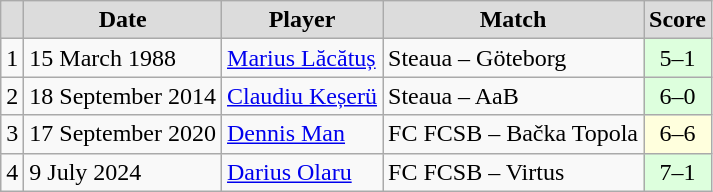<table class="wikitable" style="text-align: center;">
<tr>
<th style="background:#DCDCDC"></th>
<th style="background:#DCDCDC">Date</th>
<th style="background:#DCDCDC">Player</th>
<th style="background:#DCDCDC">Match</th>
<th width="35" style="background:#DCDCDC">Score</th>
</tr>
<tr>
<td align=left>1</td>
<td align=left>15 March 1988</td>
<td align=left><a href='#'>Marius Lăcătuș</a></td>
<td align=left>Steaua – Göteborg</td>
<td bgcolor="#ddffdd">5–1</td>
</tr>
<tr>
<td align=left>2</td>
<td align=left>18 September 2014</td>
<td align=left><a href='#'>Claudiu Keșerü</a></td>
<td align=left>Steaua – AaB</td>
<td bgcolor="#ddffdd">6–0</td>
</tr>
<tr>
<td align=left>3</td>
<td align=left>17 September 2020</td>
<td align=left><a href='#'>Dennis Man</a></td>
<td align=left>FC FCSB – Bačka Topola</td>
<td bgcolor="#ffffdd">6–6</td>
</tr>
<tr>
<td align=left>4</td>
<td align=left>9 July 2024</td>
<td align=left><a href='#'>Darius Olaru</a></td>
<td align=left>FC FCSB – Virtus</td>
<td bgcolor="#ddffdd">7–1</td>
</tr>
</table>
